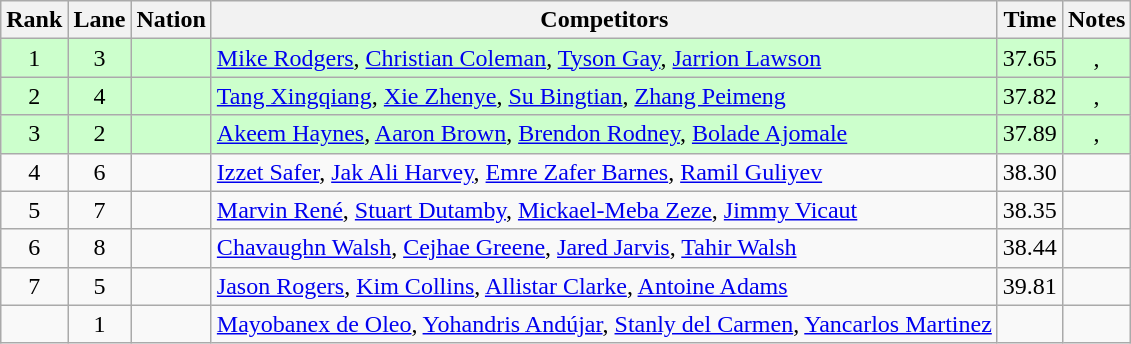<table class="wikitable sortable" style="text-align:center">
<tr>
<th>Rank</th>
<th>Lane</th>
<th>Nation</th>
<th class=unsortable>Competitors</th>
<th>Time</th>
<th>Notes</th>
</tr>
<tr style="background:#cfc;">
<td>1</td>
<td>3</td>
<td align=left></td>
<td align=left><a href='#'>Mike Rodgers</a>, <a href='#'>Christian Coleman</a>, <a href='#'>Tyson Gay</a>, <a href='#'>Jarrion Lawson</a></td>
<td>37.65</td>
<td>, </td>
</tr>
<tr style="background:#cfc;">
<td>2</td>
<td>4</td>
<td align=left></td>
<td align=left><a href='#'>Tang Xingqiang</a>, <a href='#'>Xie Zhenye</a>, <a href='#'>Su Bingtian</a>, <a href='#'>Zhang Peimeng</a></td>
<td>37.82</td>
<td>, </td>
</tr>
<tr style="background:#cfc;">
<td>3</td>
<td>2</td>
<td align=left></td>
<td align=left><a href='#'>Akeem Haynes</a>, <a href='#'>Aaron Brown</a>, <a href='#'>Brendon Rodney</a>, <a href='#'>Bolade Ajomale</a></td>
<td>37.89</td>
<td>, </td>
</tr>
<tr>
<td>4</td>
<td>6</td>
<td align=left></td>
<td align=left><a href='#'>Izzet Safer</a>, <a href='#'>Jak Ali Harvey</a>, <a href='#'>Emre Zafer Barnes</a>, <a href='#'>Ramil Guliyev</a></td>
<td>38.30</td>
<td></td>
</tr>
<tr>
<td>5</td>
<td>7</td>
<td align=left></td>
<td align=left><a href='#'>Marvin René</a>, <a href='#'>Stuart Dutamby</a>, <a href='#'>Mickael-Meba Zeze</a>, <a href='#'>Jimmy Vicaut</a></td>
<td>38.35</td>
<td></td>
</tr>
<tr>
<td>6</td>
<td>8</td>
<td align=left></td>
<td align=left><a href='#'>Chavaughn Walsh</a>, <a href='#'>Cejhae Greene</a>, <a href='#'>Jared Jarvis</a>, <a href='#'>Tahir Walsh</a></td>
<td>38.44</td>
<td></td>
</tr>
<tr>
<td>7</td>
<td>5</td>
<td align=left></td>
<td align=left><a href='#'>Jason Rogers</a>, <a href='#'>Kim Collins</a>, <a href='#'>Allistar Clarke</a>, <a href='#'>Antoine Adams</a></td>
<td>39.81</td>
<td></td>
</tr>
<tr>
<td></td>
<td>1</td>
<td align=left></td>
<td align=left><a href='#'>Mayobanex de Oleo</a>, <a href='#'>Yohandris Andújar</a>, <a href='#'>Stanly del Carmen</a>, <a href='#'>Yancarlos Martinez</a></td>
<td></td>
<td></td>
</tr>
</table>
